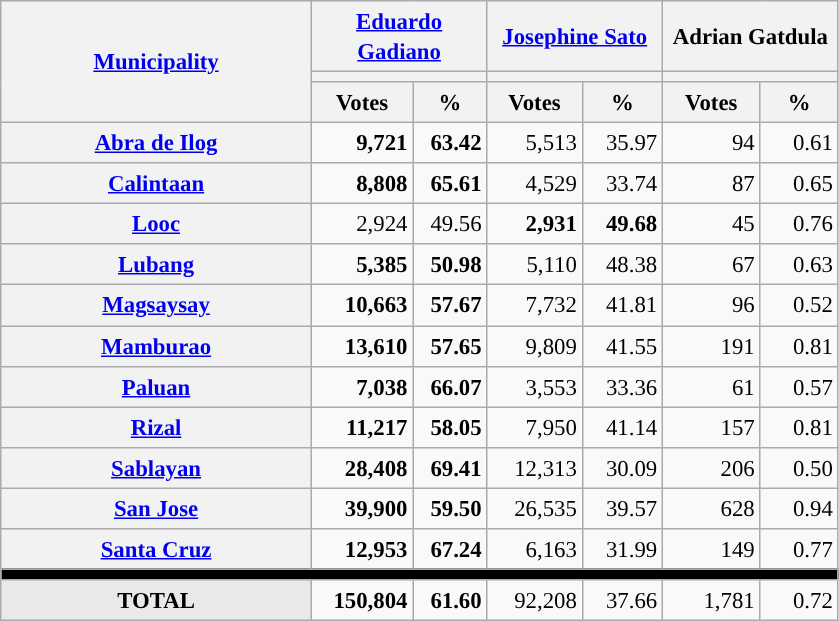<table class="wikitable collapsible collapsed" style="text-align:right; font-size:95%; line-height:20px;">
<tr>
<th rowspan="3" width="200"><a href='#'>Municipality</a></th>
<th colspan="2" width="110"><a href='#'>Eduardo Gadiano</a></th>
<th colspan="2" width="110"><a href='#'>Josephine Sato</a></th>
<th colspan="2" width="110">Adrian Gatdula</th>
</tr>
<tr>
<th colspan="2" style="background:"></th>
<th colspan="2" style="background:"></th>
<th colspan="2" style="background:"></th>
</tr>
<tr>
<th>Votes</th>
<th>%</th>
<th>Votes</th>
<th>%</th>
<th>Votes</th>
<th>%</th>
</tr>
<tr>
<th scope="row"><a href='#'>Abra de Ilog</a></th>
<td style="background:"><strong>9,721</strong></td>
<td style="background:"><strong>63.42</strong></td>
<td>5,513</td>
<td>35.97</td>
<td>94</td>
<td>0.61</td>
</tr>
<tr>
<th scope="row"><a href='#'>Calintaan</a></th>
<td style="background:"><strong>8,808</strong></td>
<td style="background:"><strong>65.61</strong></td>
<td>4,529</td>
<td>33.74</td>
<td>87</td>
<td>0.65</td>
</tr>
<tr>
<th scope="row"><a href='#'>Looc</a></th>
<td>2,924</td>
<td>49.56</td>
<td style="background:"><strong>2,931</strong></td>
<td style="background:"><strong>49.68</strong></td>
<td>45</td>
<td>0.76</td>
</tr>
<tr>
<th scope="row"><a href='#'>Lubang</a></th>
<td style="background:"><strong>5,385</strong></td>
<td style="background:"><strong>50.98</strong></td>
<td>5,110</td>
<td>48.38</td>
<td>67</td>
<td>0.63</td>
</tr>
<tr>
<th scope="row"><a href='#'>Magsaysay</a></th>
<td style="background:"><strong>10,663</strong></td>
<td style="background:"><strong>57.67</strong></td>
<td>7,732</td>
<td>41.81</td>
<td>96</td>
<td>0.52</td>
</tr>
<tr>
<th scope="row"><a href='#'>Mamburao</a></th>
<td style="background:"><strong>13,610</strong></td>
<td style="background:"><strong>57.65</strong></td>
<td>9,809</td>
<td>41.55</td>
<td>191</td>
<td>0.81</td>
</tr>
<tr>
<th scope="row"><a href='#'>Paluan</a></th>
<td style="background:"><strong>7,038</strong></td>
<td style="background:"><strong>66.07</strong></td>
<td>3,553</td>
<td>33.36</td>
<td>61</td>
<td>0.57</td>
</tr>
<tr>
<th scope="row"><a href='#'>Rizal</a></th>
<td style="background:"><strong>11,217</strong></td>
<td style="background:"><strong>58.05</strong></td>
<td>7,950</td>
<td>41.14</td>
<td>157</td>
<td>0.81</td>
</tr>
<tr>
<th scope="row"><a href='#'>Sablayan</a></th>
<td style="background:"><strong>28,408</strong></td>
<td style="background:"><strong>69.41</strong></td>
<td>12,313</td>
<td>30.09</td>
<td>206</td>
<td>0.50</td>
</tr>
<tr>
<th scope="row"><a href='#'>San Jose</a></th>
<td style="background:"><strong>39,900</strong></td>
<td style="background:"><strong>59.50</strong></td>
<td>26,535</td>
<td>39.57</td>
<td>628</td>
<td>0.94</td>
</tr>
<tr>
<th scope="row"><a href='#'>Santa Cruz</a></th>
<td style="background:"><strong>12,953</strong></td>
<td style="background:"><strong>67.24</strong></td>
<td>6,163</td>
<td>31.99</td>
<td>149</td>
<td>0.77</td>
</tr>
<tr>
<td colspan=7 bgcolor=black></td>
</tr>
<tr>
<td style="background:#E9E9E9;" align="center"><strong>TOTAL</strong></td>
<td style="background:"><strong>150,804</strong></td>
<td style="background:"><strong>61.60</strong></td>
<td>92,208</td>
<td>37.66</td>
<td>1,781</td>
<td>0.72</td>
</tr>
</table>
